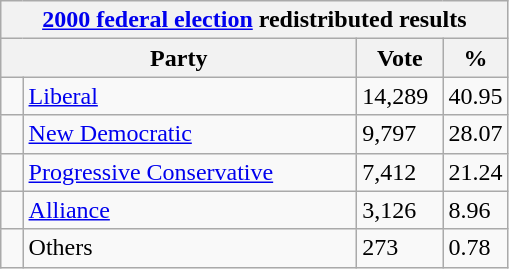<table class="wikitable">
<tr>
<th colspan="4"><a href='#'>2000 federal election</a> redistributed results</th>
</tr>
<tr>
<th bgcolor="#DDDDFF" width="230px" colspan="2">Party</th>
<th bgcolor="#DDDDFF" width="50px">Vote</th>
<th bgcolor="#DDDDFF" width="30px">%</th>
</tr>
<tr>
<td> </td>
<td><a href='#'>Liberal</a></td>
<td>14,289</td>
<td>40.95</td>
</tr>
<tr>
<td> </td>
<td><a href='#'>New Democratic</a></td>
<td>9,797</td>
<td>28.07</td>
</tr>
<tr>
<td> </td>
<td><a href='#'>Progressive Conservative</a></td>
<td>7,412</td>
<td>21.24</td>
</tr>
<tr>
<td> </td>
<td><a href='#'>Alliance</a></td>
<td>3,126</td>
<td>8.96</td>
</tr>
<tr>
<td> </td>
<td>Others</td>
<td>273</td>
<td>0.78</td>
</tr>
</table>
